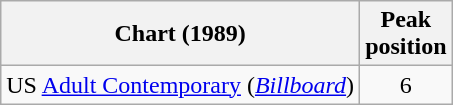<table class="wikitable">
<tr>
<th>Chart (1989)</th>
<th>Peak<br>position</th>
</tr>
<tr>
<td>US <a href='#'>Adult Contemporary</a> (<em><a href='#'>Billboard</a></em>)</td>
<td style="text-align:center;">6</td>
</tr>
</table>
